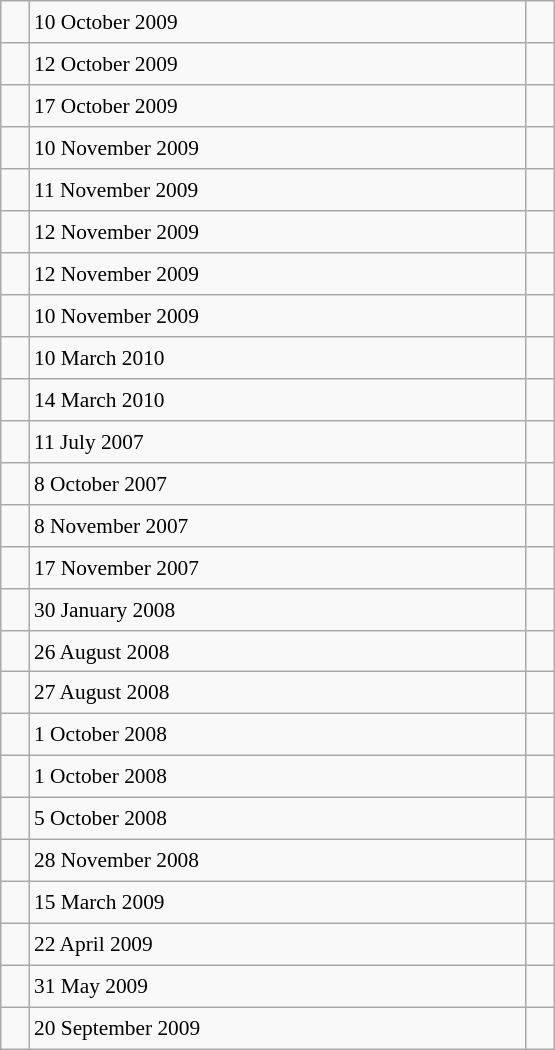<table class="wikitable" style="font-size: 89%; float: left; width: 26em; margin-right: 1em; height: 700px">
<tr>
<td></td>
<td>10 October 2009</td>
<td></td>
</tr>
<tr>
<td></td>
<td>12 October 2009</td>
<td></td>
</tr>
<tr>
<td></td>
<td>17 October 2009</td>
<td></td>
</tr>
<tr>
<td></td>
<td>10 November 2009</td>
<td></td>
</tr>
<tr>
<td></td>
<td>11 November 2009</td>
<td></td>
</tr>
<tr>
<td></td>
<td>12 November 2009</td>
<td></td>
</tr>
<tr>
<td></td>
<td>12 November 2009</td>
<td></td>
</tr>
<tr>
<td></td>
<td>10 November 2009</td>
<td></td>
</tr>
<tr>
<td></td>
<td>10 March 2010</td>
<td></td>
</tr>
<tr>
<td></td>
<td>14 March 2010</td>
<td></td>
</tr>
<tr>
<td></td>
<td>11 July 2007</td>
<td></td>
</tr>
<tr>
<td></td>
<td>8 October 2007</td>
<td></td>
</tr>
<tr>
<td></td>
<td>8 November 2007</td>
<td></td>
</tr>
<tr>
<td></td>
<td>17 November 2007</td>
<td></td>
</tr>
<tr>
<td></td>
<td>30 January 2008</td>
<td></td>
</tr>
<tr>
<td></td>
<td>26 August 2008</td>
<td></td>
</tr>
<tr>
<td></td>
<td>27 August 2008</td>
<td></td>
</tr>
<tr>
<td></td>
<td>1 October 2008</td>
<td></td>
</tr>
<tr>
<td></td>
<td>1 October 2008</td>
<td></td>
</tr>
<tr>
<td></td>
<td>5 October 2008</td>
<td></td>
</tr>
<tr>
<td></td>
<td>28 November 2008</td>
<td></td>
</tr>
<tr>
<td></td>
<td>15 March 2009</td>
<td></td>
</tr>
<tr>
<td></td>
<td>22 April 2009</td>
<td></td>
</tr>
<tr>
<td></td>
<td>31 May 2009</td>
<td></td>
</tr>
<tr>
<td></td>
<td>20 September 2009</td>
<td></td>
</tr>
</table>
